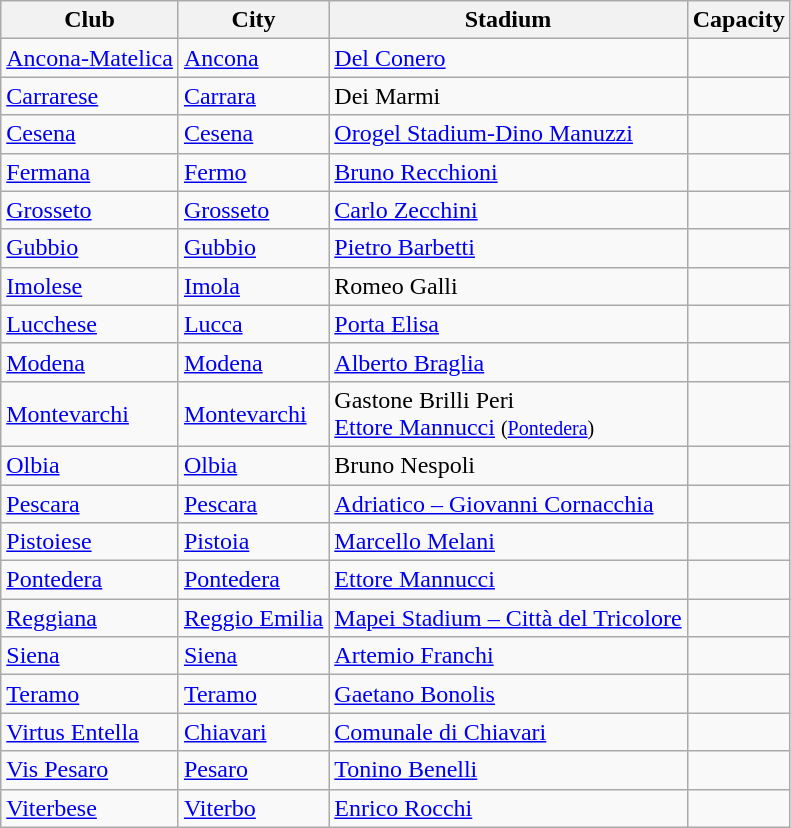<table class="wikitable sortable">
<tr>
<th>Club</th>
<th>City</th>
<th>Stadium</th>
<th>Capacity</th>
</tr>
<tr>
<td><a href='#'>Ancona-Matelica</a></td>
<td><a href='#'>Ancona</a></td>
<td><a href='#'>Del Conero</a></td>
<td></td>
</tr>
<tr>
<td><a href='#'>Carrarese</a></td>
<td><a href='#'>Carrara</a></td>
<td>Dei Marmi</td>
<td></td>
</tr>
<tr>
<td><a href='#'>Cesena</a></td>
<td><a href='#'>Cesena</a></td>
<td><a href='#'>Orogel Stadium-Dino Manuzzi</a></td>
<td></td>
</tr>
<tr>
<td><a href='#'>Fermana</a></td>
<td><a href='#'>Fermo</a></td>
<td><a href='#'>Bruno Recchioni</a></td>
<td></td>
</tr>
<tr>
<td><a href='#'>Grosseto</a></td>
<td><a href='#'>Grosseto</a></td>
<td><a href='#'>Carlo Zecchini</a></td>
<td></td>
</tr>
<tr>
<td><a href='#'>Gubbio</a></td>
<td><a href='#'>Gubbio</a></td>
<td><a href='#'>Pietro Barbetti</a></td>
<td></td>
</tr>
<tr>
<td><a href='#'>Imolese</a></td>
<td><a href='#'>Imola</a></td>
<td>Romeo Galli</td>
<td></td>
</tr>
<tr>
<td><a href='#'>Lucchese</a></td>
<td><a href='#'>Lucca</a></td>
<td><a href='#'>Porta Elisa</a></td>
<td></td>
</tr>
<tr>
<td><a href='#'>Modena</a></td>
<td><a href='#'>Modena</a></td>
<td><a href='#'>Alberto Braglia</a></td>
<td></td>
</tr>
<tr>
<td><a href='#'>Montevarchi</a></td>
<td><a href='#'>Montevarchi</a></td>
<td>Gastone Brilli Peri<br><a href='#'>Ettore Mannucci</a> <small>(<a href='#'>Pontedera</a>)</small></td>
<td><br></td>
</tr>
<tr>
<td><a href='#'>Olbia</a></td>
<td><a href='#'>Olbia</a></td>
<td>Bruno Nespoli</td>
<td></td>
</tr>
<tr>
<td><a href='#'>Pescara</a></td>
<td><a href='#'>Pescara</a></td>
<td><a href='#'>Adriatico – Giovanni Cornacchia</a></td>
<td></td>
</tr>
<tr>
<td><a href='#'>Pistoiese</a></td>
<td><a href='#'>Pistoia</a></td>
<td><a href='#'>Marcello Melani</a></td>
<td></td>
</tr>
<tr>
<td><a href='#'>Pontedera</a></td>
<td><a href='#'>Pontedera</a></td>
<td><a href='#'>Ettore Mannucci</a></td>
<td></td>
</tr>
<tr>
<td><a href='#'>Reggiana</a></td>
<td><a href='#'>Reggio Emilia</a></td>
<td><a href='#'>Mapei Stadium – Città del Tricolore</a></td>
<td></td>
</tr>
<tr>
<td><a href='#'>Siena</a></td>
<td><a href='#'>Siena</a></td>
<td><a href='#'>Artemio Franchi</a></td>
<td></td>
</tr>
<tr>
<td><a href='#'>Teramo</a></td>
<td><a href='#'>Teramo</a></td>
<td><a href='#'>Gaetano Bonolis</a></td>
<td></td>
</tr>
<tr>
<td><a href='#'>Virtus Entella</a></td>
<td><a href='#'>Chiavari</a></td>
<td><a href='#'>Comunale di Chiavari</a></td>
<td></td>
</tr>
<tr>
<td><a href='#'>Vis Pesaro</a></td>
<td><a href='#'>Pesaro</a></td>
<td><a href='#'>Tonino Benelli</a></td>
<td></td>
</tr>
<tr>
<td><a href='#'>Viterbese</a></td>
<td><a href='#'>Viterbo</a></td>
<td><a href='#'>Enrico Rocchi</a></td>
<td></td>
</tr>
</table>
